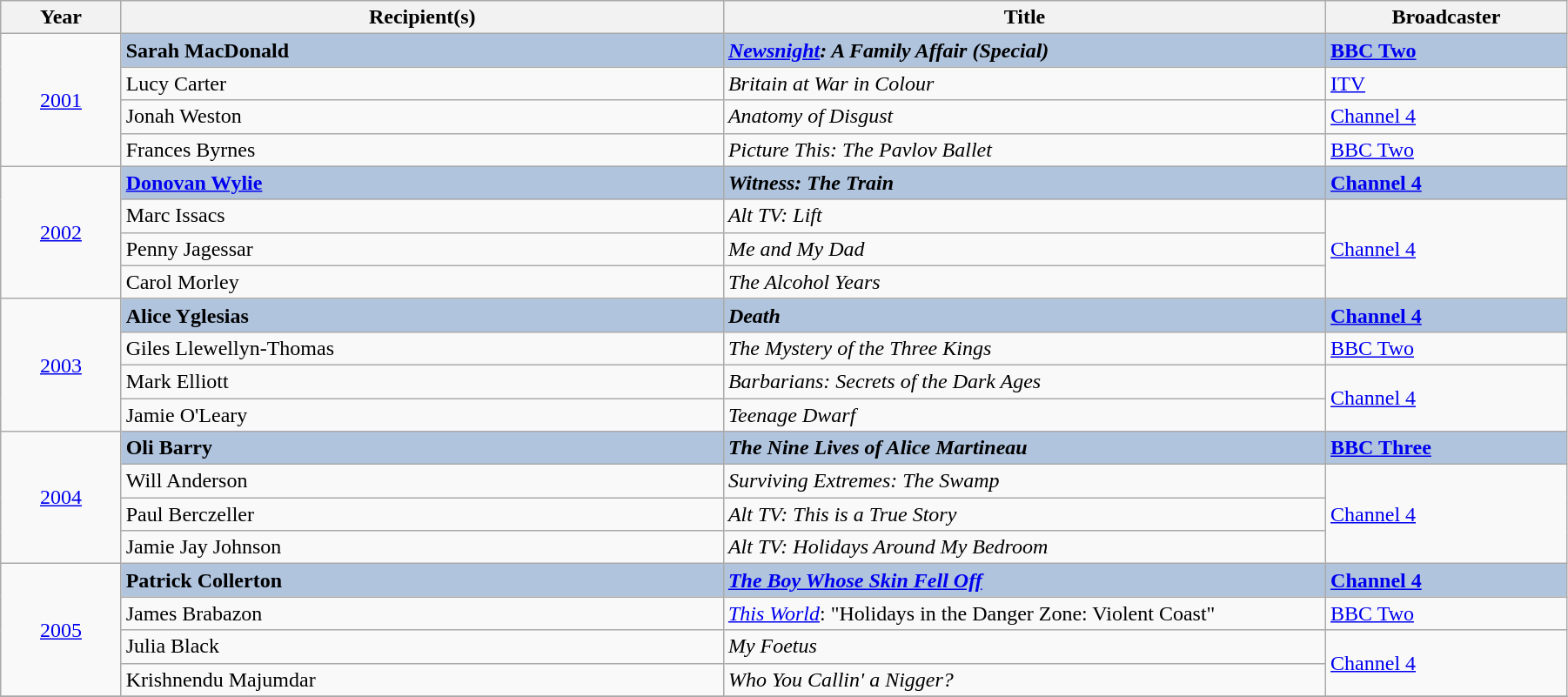<table class="wikitable" width="95%">
<tr>
<th width=5%>Year</th>
<th width=25%>Recipient(s)</th>
<th width=25%>Title</th>
<th width=10%>Broadcaster</th>
</tr>
<tr>
<td rowspan="4" style="text-align:center;"><a href='#'>2001</a></td>
<td style="background:#B0C4DE;"><strong>Sarah MacDonald</strong></td>
<td style="background:#B0C4DE;"><strong><em><a href='#'>Newsnight</a>: A Family Affair (Special)</em></strong></td>
<td style="background:#B0C4DE;"><strong><a href='#'>BBC Two</a></strong></td>
</tr>
<tr>
<td>Lucy Carter</td>
<td><em>Britain at War in Colour</em></td>
<td><a href='#'>ITV</a></td>
</tr>
<tr>
<td>Jonah Weston</td>
<td><em>Anatomy of Disgust</em></td>
<td><a href='#'>Channel 4</a></td>
</tr>
<tr>
<td>Frances Byrnes</td>
<td><em>Picture This: The Pavlov Ballet</em></td>
<td><a href='#'>BBC Two</a></td>
</tr>
<tr>
<td rowspan="4" style="text-align:center;"><a href='#'>2002</a></td>
<td style="background:#B0C4DE;"><strong><a href='#'>Donovan Wylie</a></strong></td>
<td style="background:#B0C4DE;"><strong><em>Witness: The Train</em></strong></td>
<td style="background:#B0C4DE;"><strong><a href='#'>Channel 4</a></strong></td>
</tr>
<tr>
<td>Marc Issacs</td>
<td><em>Alt TV: Lift</em></td>
<td rowspan="3"><a href='#'>Channel 4</a></td>
</tr>
<tr>
<td>Penny Jagessar</td>
<td><em>Me and My Dad</em></td>
</tr>
<tr>
<td>Carol Morley</td>
<td><em>The Alcohol Years</em></td>
</tr>
<tr>
<td rowspan="4" style="text-align:center;"><a href='#'>2003</a></td>
<td style="background:#B0C4DE;"><strong>Alice Yglesias</strong></td>
<td style="background:#B0C4DE;"><strong><em>Death</em></strong></td>
<td style="background:#B0C4DE;"><strong><a href='#'>Channel 4</a></strong></td>
</tr>
<tr>
<td>Giles Llewellyn-Thomas</td>
<td><em>The Mystery of the Three Kings</em></td>
<td><a href='#'>BBC Two</a></td>
</tr>
<tr>
<td>Mark Elliott</td>
<td><em>Barbarians: Secrets of the Dark Ages</em></td>
<td rowspan="2"><a href='#'>Channel 4</a></td>
</tr>
<tr>
<td>Jamie O'Leary</td>
<td><em>Teenage Dwarf</em></td>
</tr>
<tr>
<td rowspan="4" style="text-align:center;"><a href='#'>2004</a></td>
<td style="background:#B0C4DE;"><strong>Oli Barry</strong></td>
<td style="background:#B0C4DE;"><strong><em>The Nine Lives of Alice Martineau</em></strong></td>
<td style="background:#B0C4DE;"><strong><a href='#'>BBC Three</a></strong></td>
</tr>
<tr>
<td>Will Anderson</td>
<td><em>Surviving Extremes: The Swamp</em></td>
<td rowspan="3"><a href='#'>Channel 4</a></td>
</tr>
<tr>
<td>Paul Berczeller</td>
<td><em>Alt TV: This is a True Story</em></td>
</tr>
<tr>
<td>Jamie Jay Johnson</td>
<td><em>Alt TV: Holidays Around My Bedroom</em></td>
</tr>
<tr>
<td rowspan="4" style="text-align:center;"><a href='#'>2005</a></td>
<td style="background:#B0C4DE;"><strong>Patrick Collerton</strong></td>
<td style="background:#B0C4DE;"><strong><em><a href='#'>The Boy Whose Skin Fell Off</a></em></strong></td>
<td style="background:#B0C4DE;"><strong><a href='#'>Channel 4</a></strong></td>
</tr>
<tr>
<td>James Brabazon</td>
<td><em><a href='#'>This World</a></em>: "Holidays in the Danger Zone: Violent Coast"</td>
<td><a href='#'>BBC Two</a></td>
</tr>
<tr>
<td>Julia Black</td>
<td><em>My Foetus</em></td>
<td rowspan="2"><a href='#'>Channel 4</a></td>
</tr>
<tr>
<td>Krishnendu Majumdar</td>
<td><em>Who You Callin' a Nigger?</em></td>
</tr>
<tr>
</tr>
</table>
